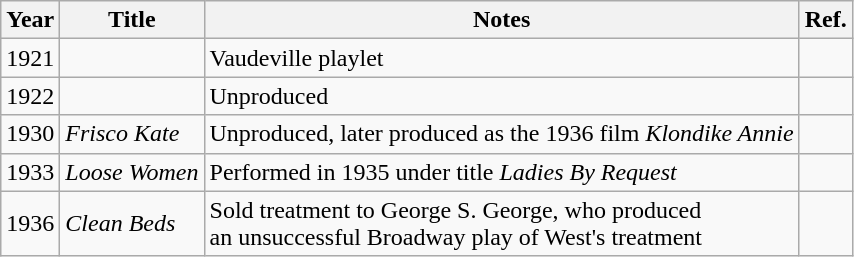<table class="wikitable sortable">
<tr>
<th>Year</th>
<th>Title</th>
<th class="unsortable">Notes</th>
<th>Ref.</th>
</tr>
<tr>
<td>1921</td>
<td><em></em></td>
<td>Vaudeville playlet</td>
<td></td>
</tr>
<tr>
<td>1922</td>
<td><em></em></td>
<td>Unproduced</td>
<td></td>
</tr>
<tr>
<td>1930</td>
<td><em>Frisco Kate</em></td>
<td>Unproduced, later produced as the 1936 film <em>Klondike Annie</em></td>
<td></td>
</tr>
<tr>
<td>1933</td>
<td><em>Loose Women</em></td>
<td>Performed in 1935 under title <em>Ladies By Request</em></td>
<td></td>
</tr>
<tr>
<td>1936</td>
<td><em>Clean Beds</em></td>
<td>Sold treatment to George S. George, who produced<br>an unsuccessful Broadway play of West's treatment</td>
<td></td>
</tr>
</table>
